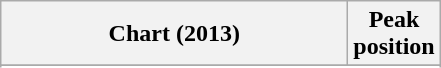<table class="wikitable sortable plainrowheaders" style="text-align:center;">
<tr>
<th scope="col" style="width:14em;">Chart (2013)</th>
<th scope="col">Peak<br>position</th>
</tr>
<tr>
</tr>
<tr>
</tr>
</table>
